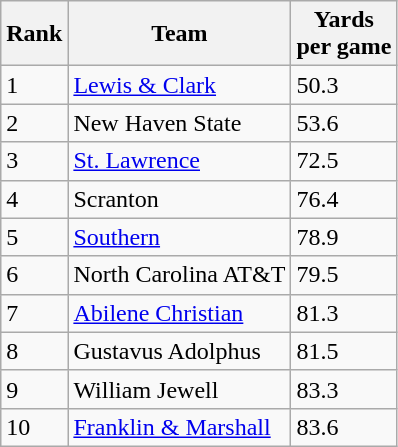<table class="wikitable sortable">
<tr>
<th>Rank</th>
<th>Team</th>
<th>Yards<br>per game</th>
</tr>
<tr>
<td>1</td>
<td><a href='#'>Lewis & Clark</a></td>
<td>50.3</td>
</tr>
<tr>
<td>2</td>
<td>New Haven State</td>
<td>53.6</td>
</tr>
<tr>
<td>3</td>
<td><a href='#'>St. Lawrence</a></td>
<td>72.5</td>
</tr>
<tr>
<td>4</td>
<td>Scranton</td>
<td>76.4</td>
</tr>
<tr>
<td>5</td>
<td><a href='#'>Southern</a></td>
<td>78.9</td>
</tr>
<tr>
<td>6</td>
<td>North Carolina AT&T</td>
<td>79.5</td>
</tr>
<tr>
<td>7</td>
<td><a href='#'>Abilene Christian</a></td>
<td>81.3</td>
</tr>
<tr>
<td>8</td>
<td>Gustavus Adolphus</td>
<td>81.5</td>
</tr>
<tr>
<td>9</td>
<td>William Jewell</td>
<td>83.3</td>
</tr>
<tr>
<td>10</td>
<td><a href='#'>Franklin & Marshall</a></td>
<td>83.6</td>
</tr>
</table>
